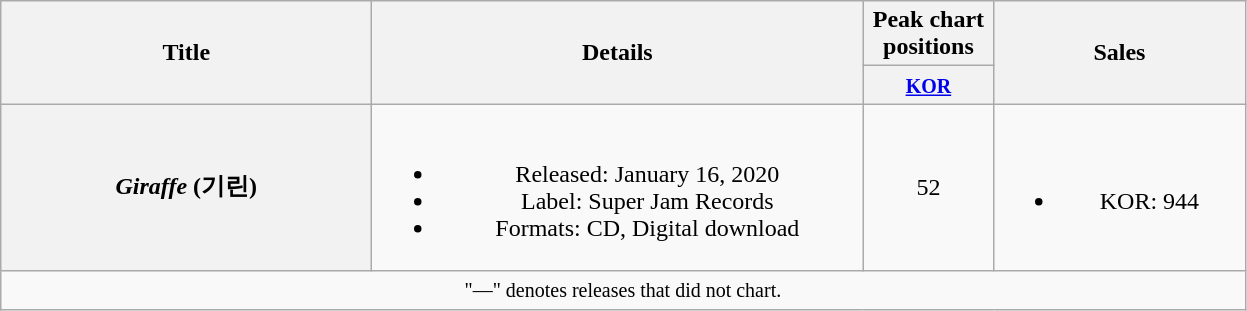<table class="wikitable plainrowheaders" style="text-align:center;">
<tr>
<th scope="col" rowspan="2" style="width:15em;">Title</th>
<th scope="col" rowspan="2" style="width:20em;">Details</th>
<th scope="col" colspan="1" style="width:5em;">Peak chart positions</th>
<th scope="col" rowspan="2" style="width:10em;">Sales</th>
</tr>
<tr>
<th><small><a href='#'>KOR</a></small><br></th>
</tr>
<tr>
<th scope="row"><em>Giraffe</em> (기린)</th>
<td><br><ul><li>Released: January 16, 2020</li><li>Label: Super Jam Records</li><li>Formats: CD, Digital download</li></ul></td>
<td>52</td>
<td><br><ul><li>KOR: 944</li></ul></td>
</tr>
<tr>
<td colspan="4" align="center"><small>"—" denotes releases that did not chart.</small></td>
</tr>
</table>
